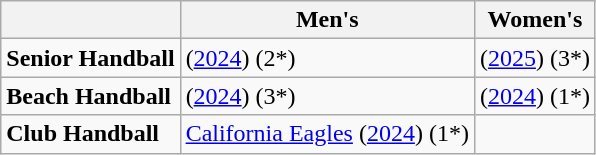<table class=wikitable>
<tr>
<th></th>
<th>Men's</th>
<th>Women's</th>
</tr>
<tr>
<td><strong>Senior Handball</strong></td>
<td> (<a href='#'>2024</a>) (2*)</td>
<td> (<a href='#'>2025</a>) (3*)</td>
</tr>
<tr>
<td><strong>Beach Handball</strong></td>
<td> (<a href='#'>2024</a>) (3*)</td>
<td> (<a href='#'>2024</a>) (1*)</td>
</tr>
<tr>
<td><strong>Club Handball</strong></td>
<td> <a href='#'>California Eagles</a> (<a href='#'>2024</a>) (1*)</td>
<td></td>
</tr>
</table>
